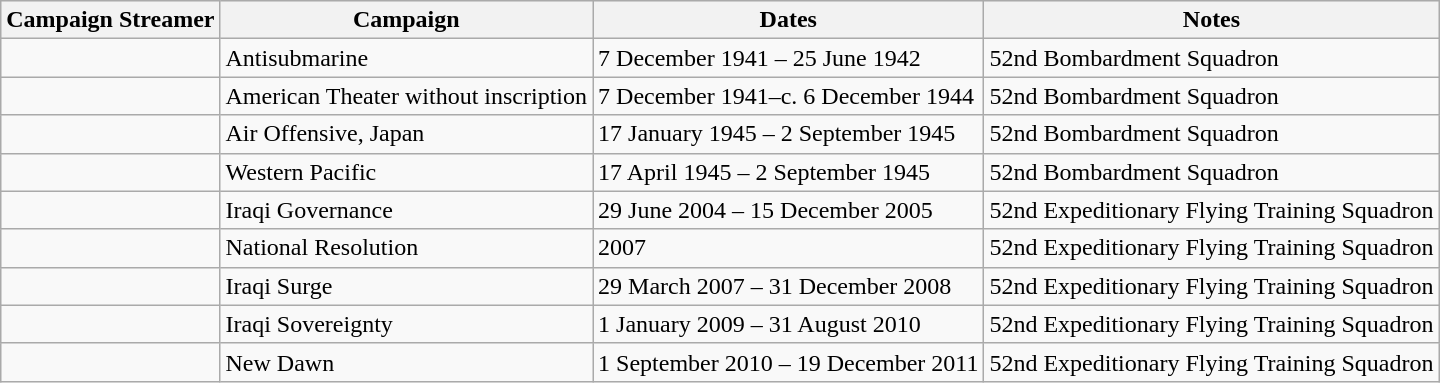<table class="wikitable">
<tr style="background:#efefef;">
<th>Campaign Streamer</th>
<th>Campaign</th>
<th>Dates</th>
<th>Notes</th>
</tr>
<tr>
<td></td>
<td>Antisubmarine</td>
<td>7 December 1941 – 25 June 1942</td>
<td>52nd Bombardment Squadron</td>
</tr>
<tr>
<td></td>
<td>American Theater without inscription</td>
<td>7 December 1941–c. 6 December 1944</td>
<td>52nd Bombardment Squadron</td>
</tr>
<tr>
<td></td>
<td>Air Offensive, Japan</td>
<td>17 January 1945 – 2 September 1945</td>
<td>52nd Bombardment Squadron</td>
</tr>
<tr>
<td></td>
<td>Western Pacific</td>
<td>17 April 1945 – 2 September 1945</td>
<td>52nd Bombardment Squadron</td>
</tr>
<tr>
<td></td>
<td>Iraqi Governance</td>
<td>29 June 2004 – 15 December 2005</td>
<td>52nd Expeditionary Flying Training Squadron</td>
</tr>
<tr>
<td></td>
<td>National Resolution</td>
<td>2007</td>
<td>52nd Expeditionary Flying Training Squadron</td>
</tr>
<tr>
<td></td>
<td>Iraqi Surge</td>
<td>29 March 2007 – 31 December 2008</td>
<td>52nd Expeditionary Flying Training Squadron</td>
</tr>
<tr>
<td></td>
<td>Iraqi Sovereignty</td>
<td>1 January 2009 – 31 August 2010</td>
<td>52nd Expeditionary Flying Training Squadron</td>
</tr>
<tr>
<td></td>
<td>New Dawn</td>
<td>1 September 2010 – 19 December 2011</td>
<td>52nd Expeditionary Flying Training Squadron</td>
</tr>
</table>
